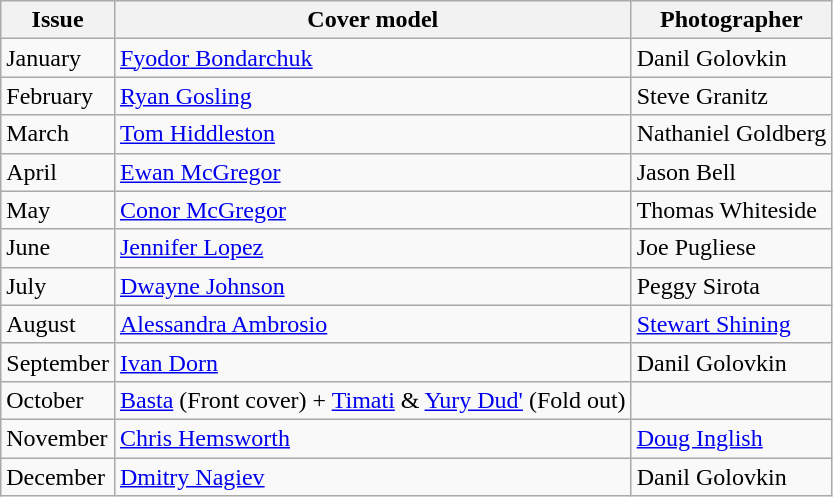<table class="sortable wikitable">
<tr>
<th>Issue</th>
<th>Cover model</th>
<th>Photographer</th>
</tr>
<tr>
<td>January</td>
<td><a href='#'>Fyodor Bondarchuk</a></td>
<td>Danil Golovkin</td>
</tr>
<tr>
<td>February</td>
<td><a href='#'>Ryan Gosling</a></td>
<td>Steve Granitz</td>
</tr>
<tr>
<td>March</td>
<td><a href='#'>Tom Hiddleston</a></td>
<td>Nathaniel Goldberg</td>
</tr>
<tr>
<td>April</td>
<td><a href='#'>Ewan McGregor</a></td>
<td>Jason Bell</td>
</tr>
<tr>
<td>May</td>
<td><a href='#'>Conor McGregor</a></td>
<td>Thomas Whiteside</td>
</tr>
<tr>
<td>June</td>
<td><a href='#'>Jennifer Lopez</a></td>
<td>Joe Pugliese</td>
</tr>
<tr>
<td>July</td>
<td><a href='#'>Dwayne Johnson</a></td>
<td>Peggy Sirota</td>
</tr>
<tr>
<td>August</td>
<td><a href='#'>Alessandra Ambrosio</a></td>
<td><a href='#'>Stewart Shining</a></td>
</tr>
<tr>
<td>September</td>
<td><a href='#'>Ivan Dorn</a></td>
<td>Danil Golovkin</td>
</tr>
<tr>
<td>October</td>
<td><a href='#'>Basta</a> <span>(Front cover)</span> + <a href='#'>Timati</a> & <a href='#'>Yury Dud'</a> <span>(Fold out)</span></td>
<td></td>
</tr>
<tr>
<td>November</td>
<td><a href='#'>Chris Hemsworth</a></td>
<td><a href='#'>Doug Inglish</a></td>
</tr>
<tr>
<td>December</td>
<td><a href='#'>Dmitry Nagiev</a></td>
<td>Danil Golovkin</td>
</tr>
</table>
